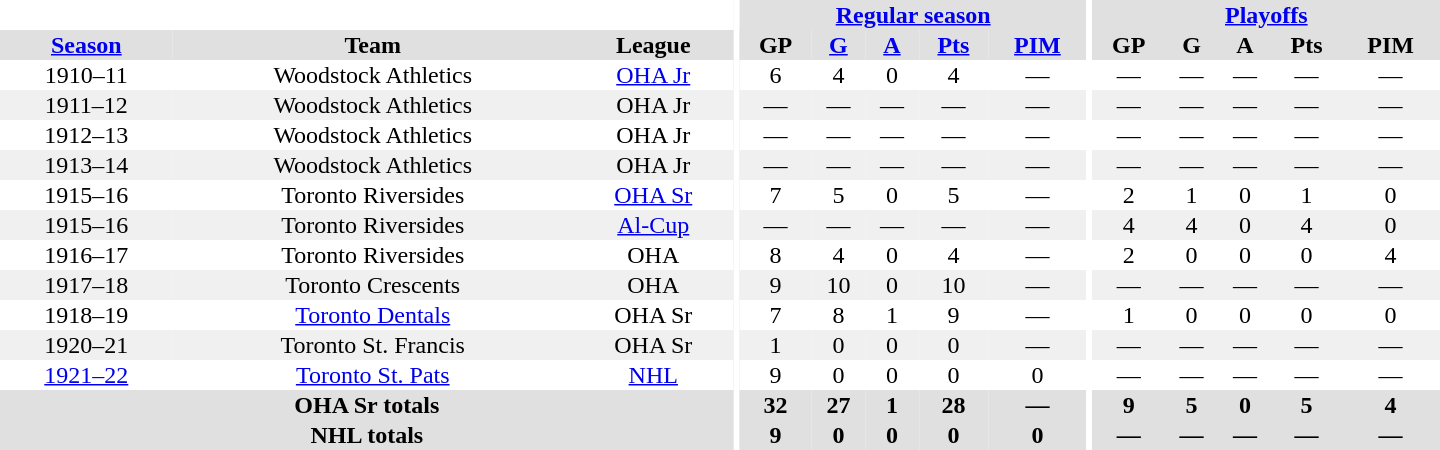<table border="0" cellpadding="1" cellspacing="0" style="text-align:center; width:60em">
<tr bgcolor="#e0e0e0">
<th colspan="3" bgcolor="#ffffff"></th>
<th rowspan="100" bgcolor="#ffffff"></th>
<th colspan="5"><a href='#'>Regular season</a></th>
<th rowspan="100" bgcolor="#ffffff"></th>
<th colspan="5"><a href='#'>Playoffs</a></th>
</tr>
<tr bgcolor="#e0e0e0">
<th><a href='#'>Season</a></th>
<th>Team</th>
<th>League</th>
<th>GP</th>
<th><a href='#'>G</a></th>
<th><a href='#'>A</a></th>
<th><a href='#'>Pts</a></th>
<th><a href='#'>PIM</a></th>
<th>GP</th>
<th>G</th>
<th>A</th>
<th>Pts</th>
<th>PIM</th>
</tr>
<tr>
<td>1910–11</td>
<td>Woodstock Athletics</td>
<td><a href='#'>OHA Jr</a></td>
<td>6</td>
<td>4</td>
<td>0</td>
<td>4</td>
<td>—</td>
<td>—</td>
<td>—</td>
<td>—</td>
<td>—</td>
<td>—</td>
</tr>
<tr bgcolor="#f0f0f0">
<td>1911–12</td>
<td>Woodstock Athletics</td>
<td>OHA Jr</td>
<td>—</td>
<td>—</td>
<td>—</td>
<td>—</td>
<td>—</td>
<td>—</td>
<td>—</td>
<td>—</td>
<td>—</td>
<td>—</td>
</tr>
<tr>
<td>1912–13</td>
<td>Woodstock Athletics</td>
<td>OHA Jr</td>
<td>—</td>
<td>—</td>
<td>—</td>
<td>—</td>
<td>—</td>
<td>—</td>
<td>—</td>
<td>—</td>
<td>—</td>
<td>—</td>
</tr>
<tr bgcolor="#f0f0f0">
<td>1913–14</td>
<td>Woodstock Athletics</td>
<td>OHA Jr</td>
<td>—</td>
<td>—</td>
<td>—</td>
<td>—</td>
<td>—</td>
<td>—</td>
<td>—</td>
<td>—</td>
<td>—</td>
<td>—</td>
</tr>
<tr>
<td>1915–16</td>
<td>Toronto Riversides</td>
<td><a href='#'>OHA Sr</a></td>
<td>7</td>
<td>5</td>
<td>0</td>
<td>5</td>
<td>—</td>
<td>2</td>
<td>1</td>
<td>0</td>
<td>1</td>
<td>0</td>
</tr>
<tr bgcolor="#f0f0f0">
<td>1915–16</td>
<td>Toronto Riversides</td>
<td><a href='#'>Al-Cup</a></td>
<td>—</td>
<td>—</td>
<td>—</td>
<td>—</td>
<td>—</td>
<td>4</td>
<td>4</td>
<td>0</td>
<td>4</td>
<td>0</td>
</tr>
<tr>
<td>1916–17</td>
<td>Toronto Riversides</td>
<td>OHA</td>
<td>8</td>
<td>4</td>
<td>0</td>
<td>4</td>
<td>—</td>
<td>2</td>
<td>0</td>
<td>0</td>
<td>0</td>
<td>4</td>
</tr>
<tr bgcolor="#f0f0f0">
<td>1917–18</td>
<td>Toronto Crescents</td>
<td>OHA</td>
<td>9</td>
<td>10</td>
<td>0</td>
<td>10</td>
<td>—</td>
<td>—</td>
<td>—</td>
<td>—</td>
<td>—</td>
<td>—</td>
</tr>
<tr>
<td>1918–19</td>
<td><a href='#'>Toronto Dentals</a></td>
<td>OHA Sr</td>
<td>7</td>
<td>8</td>
<td>1</td>
<td>9</td>
<td>—</td>
<td>1</td>
<td>0</td>
<td>0</td>
<td>0</td>
<td>0</td>
</tr>
<tr bgcolor="#f0f0f0">
<td>1920–21</td>
<td>Toronto St. Francis</td>
<td>OHA Sr</td>
<td>1</td>
<td>0</td>
<td>0</td>
<td>0</td>
<td>—</td>
<td>—</td>
<td>—</td>
<td>—</td>
<td>—</td>
<td>—</td>
</tr>
<tr>
<td><a href='#'>1921–22</a></td>
<td><a href='#'>Toronto St. Pats</a></td>
<td><a href='#'>NHL</a></td>
<td>9</td>
<td>0</td>
<td>0</td>
<td>0</td>
<td>0</td>
<td>—</td>
<td>—</td>
<td>—</td>
<td>—</td>
<td>—</td>
</tr>
<tr bgcolor="#e0e0e0">
<th colspan="3">OHA Sr totals</th>
<th>32</th>
<th>27</th>
<th>1</th>
<th>28</th>
<th>—</th>
<th>9</th>
<th>5</th>
<th>0</th>
<th>5</th>
<th>4</th>
</tr>
<tr bgcolor="#e0e0e0">
<th colspan="3">NHL totals</th>
<th>9</th>
<th>0</th>
<th>0</th>
<th>0</th>
<th>0</th>
<th>—</th>
<th>—</th>
<th>—</th>
<th>—</th>
<th>—</th>
</tr>
</table>
